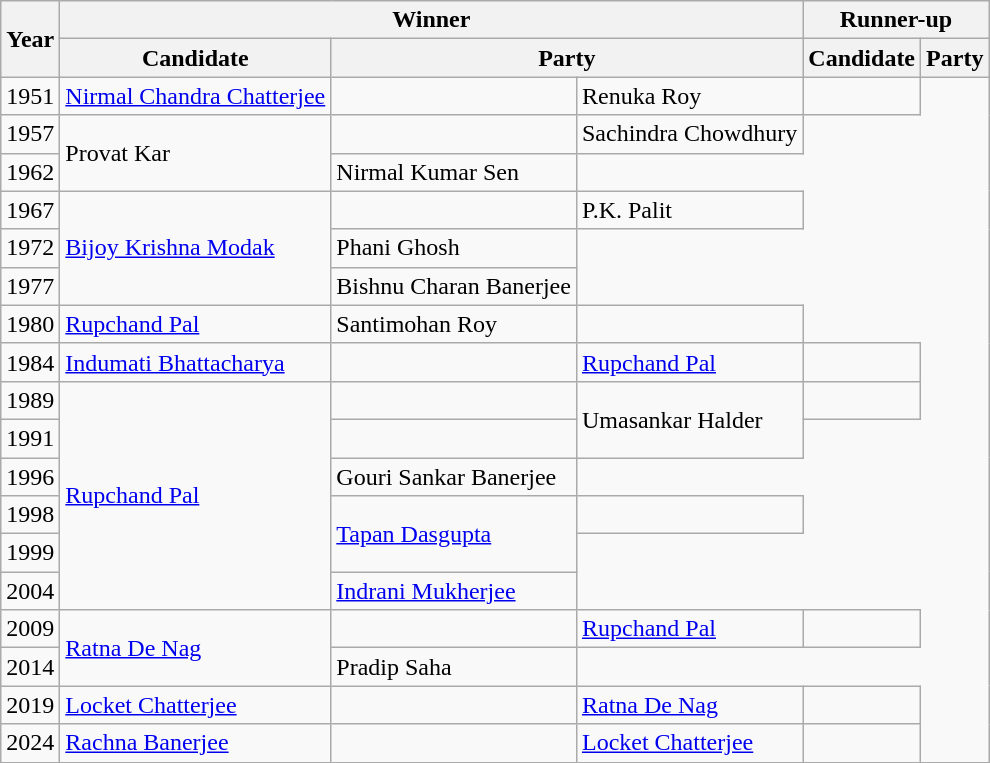<table class="wikitable">
<tr>
<th rowspan=2>Year</th>
<th colspan=3>Winner</th>
<th colspan=3>Runner-up</th>
</tr>
<tr>
<th>Candidate</th>
<th colspan=2>Party</th>
<th>Candidate</th>
<th colspan=2>Party</th>
</tr>
<tr>
<td>1951</td>
<td><a href='#'>Nirmal Chandra Chatterjee</a></td>
<td></td>
<td>Renuka Roy</td>
<td></td>
</tr>
<tr>
<td>1957</td>
<td rowspan=2>Provat Kar</td>
<td></td>
<td>Sachindra Chowdhury</td>
</tr>
<tr>
<td>1962</td>
<td>Nirmal Kumar Sen</td>
</tr>
<tr>
<td>1967</td>
<td rowspan=3><a href='#'>Bijoy Krishna Modak</a></td>
<td></td>
<td>P.K. Palit</td>
</tr>
<tr>
<td>1972</td>
<td>Phani Ghosh</td>
</tr>
<tr>
<td>1977</td>
<td>Bishnu Charan Banerjee</td>
</tr>
<tr>
<td>1980</td>
<td><a href='#'>Rupchand Pal</a></td>
<td>Santimohan Roy</td>
<td></td>
</tr>
<tr>
<td>1984</td>
<td><a href='#'>Indumati Bhattacharya</a></td>
<td></td>
<td><a href='#'>Rupchand Pal</a></td>
<td></td>
</tr>
<tr>
<td>1989</td>
<td rowspan=6><a href='#'>Rupchand Pal</a></td>
<td></td>
<td rowspan=2>Umasankar Halder</td>
<td></td>
</tr>
<tr>
<td>1991</td>
</tr>
<tr>
<td>1996</td>
<td>Gouri Sankar Banerjee</td>
</tr>
<tr>
<td>1998</td>
<td rowspan=2><a href='#'>Tapan Dasgupta</a></td>
<td></td>
</tr>
<tr>
<td>1999</td>
</tr>
<tr>
<td>2004</td>
<td><a href='#'>Indrani Mukherjee</a></td>
</tr>
<tr>
<td>2009</td>
<td rowspan=2><a href='#'>Ratna De Nag</a></td>
<td></td>
<td><a href='#'>Rupchand Pal</a></td>
<td></td>
</tr>
<tr>
<td>2014</td>
<td>Pradip Saha</td>
</tr>
<tr>
<td>2019</td>
<td><a href='#'>Locket Chatterjee</a></td>
<td></td>
<td><a href='#'>Ratna De Nag</a></td>
<td></td>
</tr>
<tr>
<td>2024</td>
<td><a href='#'>Rachna Banerjee</a></td>
<td></td>
<td><a href='#'>Locket Chatterjee</a></td>
<td></td>
</tr>
</table>
